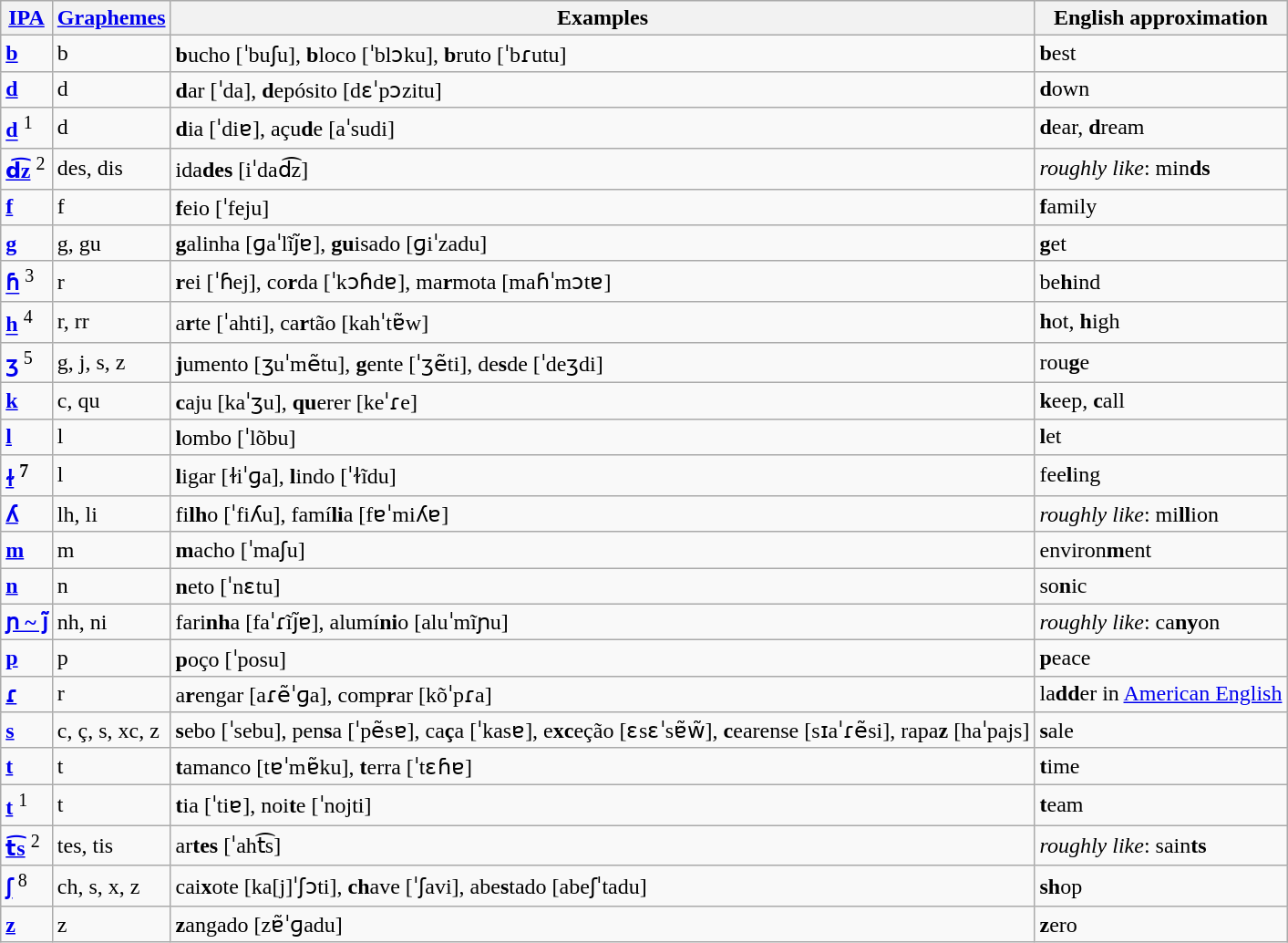<table class="wikitable" align="center">
<tr>
<th><a href='#'>IPA</a></th>
<th><a href='#'>Graphemes</a></th>
<th>Examples</th>
<th>English approximation</th>
</tr>
<tr>
<td><strong><a href='#'>b</a></strong></td>
<td>b</td>
<td><strong>b</strong>ucho [ˈbuʃu], <strong>b</strong>loco [ˈblɔku], <strong>b</strong>ruto [ˈbɾutu]</td>
<td><strong>b</strong>est</td>
</tr>
<tr>
<td><strong><a href='#'>d</a></strong></td>
<td>d</td>
<td><strong>d</strong>ar [ˈda], <strong>d</strong>epósito [dɛˈpɔzitu]</td>
<td><strong>d</strong>own</td>
</tr>
<tr>
<td><strong><a href='#'>d</a></strong> <sup>1</sup></td>
<td>d</td>
<td><strong>d</strong>ia [ˈdiɐ], açu<strong>d</strong>e [aˈsudi]</td>
<td><strong>d</strong>ear, <strong>d</strong>ream</td>
</tr>
<tr>
<td><strong><a href='#'>d͡z</a></strong> <sup>2</sup></td>
<td>des, dis</td>
<td>ida<strong>des</strong> [iˈdad͡z]</td>
<td><em>roughly like</em>: min<strong>ds</strong></td>
</tr>
<tr>
<td><strong><a href='#'>f</a></strong></td>
<td>f</td>
<td><strong>f</strong>eio [ˈfeju]</td>
<td><strong>f</strong>amily</td>
</tr>
<tr>
<td><strong><a href='#'>g</a></strong></td>
<td>g, gu</td>
<td><strong>g</strong>alinha [ɡaˈlĩȷ̃ɐ], <strong>gu</strong>isado [ɡiˈzadu]</td>
<td><strong>g</strong>et</td>
</tr>
<tr>
<td><strong><a href='#'>ɦ</a></strong> <sup>3</sup></td>
<td>r</td>
<td><strong>r</strong>ei [ˈɦej], co<strong>r</strong>da [ˈkɔɦdɐ], ma<strong>r</strong>mota [maɦˈmɔtɐ]</td>
<td>be<strong>h</strong>ind</td>
</tr>
<tr>
<td><strong><a href='#'>h</a></strong> <sup>4</sup></td>
<td>r, rr</td>
<td>a<strong>r</strong>te [ˈahti], ca<strong>r</strong>tão [kahˈtɐ̃w]</td>
<td><strong>h</strong>ot, <strong>h</strong>igh</td>
</tr>
<tr>
<td><strong><a href='#'>ʒ</a></strong> <sup>5</sup></td>
<td>g, j, s, z</td>
<td><strong>j</strong>umento [ʒuˈmẽtu], <strong>g</strong>ente [ˈʒẽti], de<strong>s</strong>de [ˈdeʒdi]</td>
<td>rou<strong>g</strong>e</td>
</tr>
<tr>
<td><strong><a href='#'>k</a></strong></td>
<td>c, qu</td>
<td><strong>c</strong>aju [kaˈʒu], <strong>qu</strong>erer [keˈɾe]</td>
<td><strong>k</strong>eep, <strong>c</strong>all</td>
</tr>
<tr>
<td><strong><a href='#'>l</a></strong></td>
<td>l</td>
<td><strong>l</strong>ombo [ˈlõbu]</td>
<td><strong>l</strong>et</td>
</tr>
<tr>
<td><strong><a href='#'>ɫ</a> <sup>7</sup></strong></td>
<td>l</td>
<td><strong>l</strong>igar [ɫiˈɡa], <strong>l</strong>indo [ˈɫĩdu]</td>
<td>fee<strong>l</strong>ing</td>
</tr>
<tr>
<td><strong><a href='#'>ʎ</a></strong></td>
<td>lh, li</td>
<td>fi<strong>lh</strong>o [ˈfiʎu], famí<strong>li</strong>a [fɐˈmiʎɐ]</td>
<td><em>roughly like</em>: mi<strong>ll</strong>ion</td>
</tr>
<tr>
<td><strong><a href='#'>m</a></strong></td>
<td>m</td>
<td><strong>m</strong>acho [ˈmaʃu]</td>
<td>environ<strong>m</strong>ent</td>
</tr>
<tr>
<td><strong><a href='#'>n</a></strong></td>
<td>n</td>
<td><strong>n</strong>eto [ˈnɛtu]</td>
<td>so<strong>n</strong>ic</td>
</tr>
<tr>
<td><strong><a href='#'>ɲ ~ ȷ̃</a></strong></td>
<td>nh, ni</td>
<td>fari<strong>nh</strong>a [faˈɾĩȷ̃ɐ], alumí<strong>ni</strong>o [aluˈmĩɲu]</td>
<td><em>roughly like</em>: ca<strong>ny</strong>on</td>
</tr>
<tr>
<td><strong><a href='#'>p</a></strong></td>
<td>p</td>
<td><strong>p</strong>oço [ˈposu]</td>
<td><strong>p</strong>eace</td>
</tr>
<tr>
<td><strong><a href='#'>ɾ</a></strong></td>
<td>r</td>
<td>a<strong>r</strong>engar [aɾẽˈɡa], comp<strong>r</strong>ar [kõˈpɾa]</td>
<td>la<strong>dd</strong>er in <a href='#'>American English</a></td>
</tr>
<tr>
<td><strong><a href='#'>s</a></strong></td>
<td>c, ç, s, xc, z</td>
<td><strong>s</strong>ebo [ˈsebu], pen<strong>s</strong>a [ˈpẽsɐ], ca<strong>ç</strong>a [ˈkasɐ], e<strong>xc</strong>eção [ɛsɛˈsɐ̃w̃], <strong>c</strong>earense [sɪaˈɾẽsi], rapa<strong>z</strong> [haˈpajs]</td>
<td><strong>s</strong>ale</td>
</tr>
<tr>
<td><strong><a href='#'>t</a></strong></td>
<td>t</td>
<td><strong>t</strong>amanco [tɐˈmɐ̃ku], <strong>t</strong>erra [ˈtɛɦɐ]</td>
<td><strong>t</strong>ime</td>
</tr>
<tr>
<td><strong><a href='#'>t</a></strong> <sup>1</sup></td>
<td>t</td>
<td><strong>t</strong>ia [ˈtiɐ], noi<strong>t</strong>e [ˈnojti]</td>
<td><strong>t</strong>eam</td>
</tr>
<tr>
<td><strong><a href='#'>t͡s</a></strong> <sup>2</sup></td>
<td>tes, tis</td>
<td>ar<strong>tes</strong> [ˈaht͡s]</td>
<td><em>roughly like</em>: sain<strong>ts</strong></td>
</tr>
<tr>
<td><strong><a href='#'>ʃ</a></strong> <sup>8</sup></td>
<td>ch, s, x, z</td>
<td>cai<strong>x</strong>ote [ka[j]ˈʃɔti], <strong>ch</strong>ave [ˈʃavi], abe<strong>s</strong>tado [abeʃˈtadu]</td>
<td><strong>sh</strong>op</td>
</tr>
<tr>
<td><strong><a href='#'>z</a></strong></td>
<td>z</td>
<td><strong>z</strong>angado [zɐ̃ˈɡadu]</td>
<td><strong>z</strong>ero</td>
</tr>
</table>
